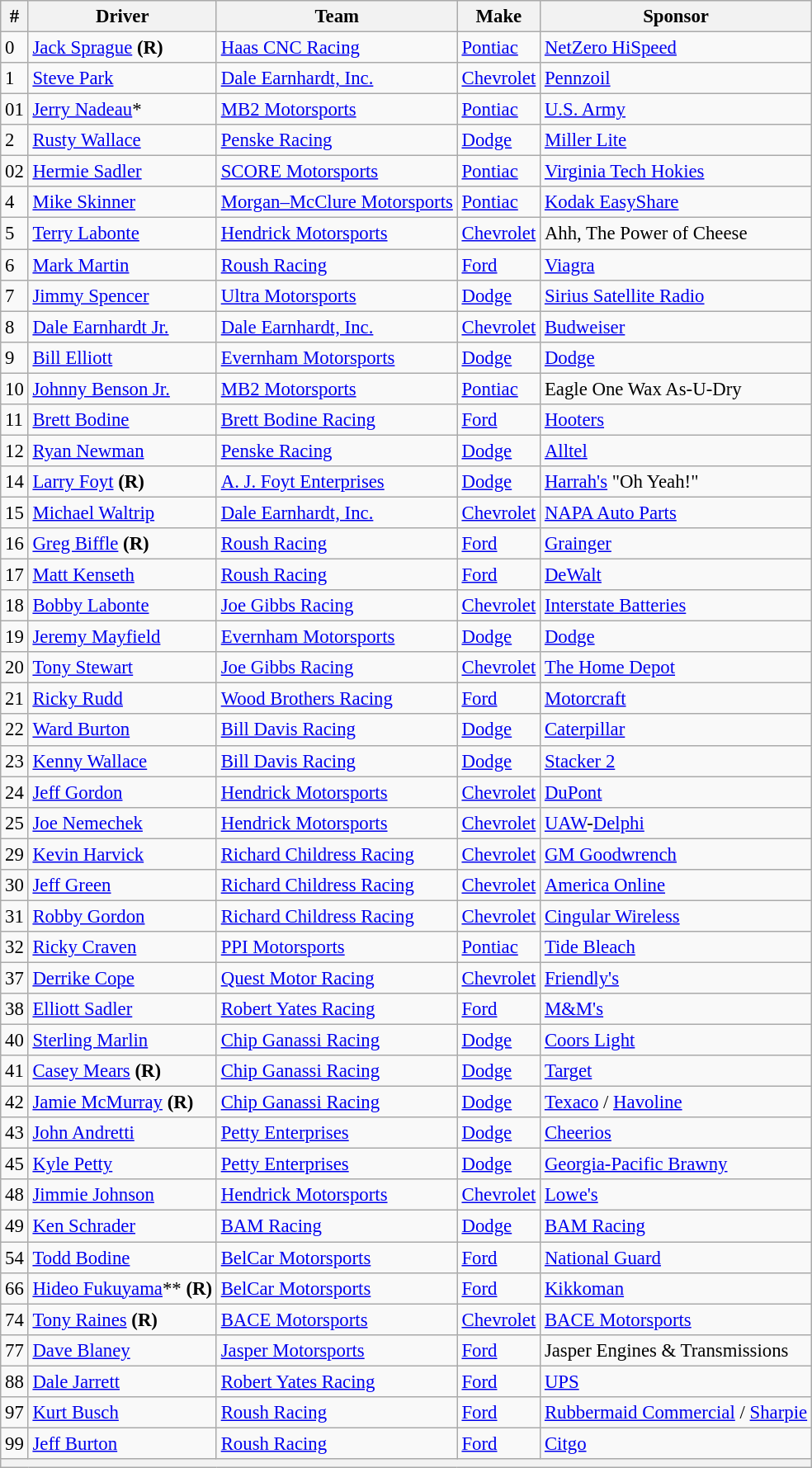<table class="wikitable" style="font-size:95%">
<tr>
<th>#</th>
<th>Driver</th>
<th>Team</th>
<th>Make</th>
<th>Sponsor</th>
</tr>
<tr>
<td>0</td>
<td><a href='#'>Jack Sprague</a> <strong>(R)</strong></td>
<td><a href='#'>Haas CNC Racing</a></td>
<td><a href='#'>Pontiac</a></td>
<td><a href='#'>NetZero HiSpeed</a></td>
</tr>
<tr>
<td>1</td>
<td><a href='#'>Steve Park</a></td>
<td><a href='#'>Dale Earnhardt, Inc.</a></td>
<td><a href='#'>Chevrolet</a></td>
<td><a href='#'>Pennzoil</a></td>
</tr>
<tr>
<td>01</td>
<td><a href='#'>Jerry Nadeau</a>*</td>
<td><a href='#'>MB2 Motorsports</a></td>
<td><a href='#'>Pontiac</a></td>
<td><a href='#'>U.S. Army</a></td>
</tr>
<tr>
<td>2</td>
<td><a href='#'>Rusty Wallace</a></td>
<td><a href='#'>Penske Racing</a></td>
<td><a href='#'>Dodge</a></td>
<td><a href='#'>Miller Lite</a></td>
</tr>
<tr>
<td>02</td>
<td><a href='#'>Hermie Sadler</a></td>
<td><a href='#'>SCORE Motorsports</a></td>
<td><a href='#'>Pontiac</a></td>
<td><a href='#'>Virginia Tech Hokies</a></td>
</tr>
<tr>
<td>4</td>
<td><a href='#'>Mike Skinner</a></td>
<td><a href='#'>Morgan–McClure Motorsports</a></td>
<td><a href='#'>Pontiac</a></td>
<td><a href='#'>Kodak EasyShare</a></td>
</tr>
<tr>
<td>5</td>
<td><a href='#'>Terry Labonte</a></td>
<td><a href='#'>Hendrick Motorsports</a></td>
<td><a href='#'>Chevrolet</a></td>
<td>Ahh, The Power of Cheese</td>
</tr>
<tr>
<td>6</td>
<td><a href='#'>Mark Martin</a></td>
<td><a href='#'>Roush Racing</a></td>
<td><a href='#'>Ford</a></td>
<td><a href='#'>Viagra</a></td>
</tr>
<tr>
<td>7</td>
<td><a href='#'>Jimmy Spencer</a></td>
<td><a href='#'>Ultra Motorsports</a></td>
<td><a href='#'>Dodge</a></td>
<td><a href='#'>Sirius Satellite Radio</a></td>
</tr>
<tr>
<td>8</td>
<td><a href='#'>Dale Earnhardt Jr.</a></td>
<td><a href='#'>Dale Earnhardt, Inc.</a></td>
<td><a href='#'>Chevrolet</a></td>
<td><a href='#'>Budweiser</a></td>
</tr>
<tr>
<td>9</td>
<td><a href='#'>Bill Elliott</a></td>
<td><a href='#'>Evernham Motorsports</a></td>
<td><a href='#'>Dodge</a></td>
<td><a href='#'>Dodge</a></td>
</tr>
<tr>
<td>10</td>
<td><a href='#'>Johnny Benson Jr.</a></td>
<td><a href='#'>MB2 Motorsports</a></td>
<td><a href='#'>Pontiac</a></td>
<td>Eagle One Wax As-U-Dry</td>
</tr>
<tr>
<td>11</td>
<td><a href='#'>Brett Bodine</a></td>
<td><a href='#'>Brett Bodine Racing</a></td>
<td><a href='#'>Ford</a></td>
<td><a href='#'>Hooters</a></td>
</tr>
<tr>
<td>12</td>
<td><a href='#'>Ryan Newman</a></td>
<td><a href='#'>Penske Racing</a></td>
<td><a href='#'>Dodge</a></td>
<td><a href='#'>Alltel</a></td>
</tr>
<tr>
<td>14</td>
<td><a href='#'>Larry Foyt</a> <strong>(R)</strong></td>
<td><a href='#'>A. J. Foyt Enterprises</a></td>
<td><a href='#'>Dodge</a></td>
<td><a href='#'>Harrah's</a> "Oh Yeah!"</td>
</tr>
<tr>
<td>15</td>
<td><a href='#'>Michael Waltrip</a></td>
<td><a href='#'>Dale Earnhardt, Inc.</a></td>
<td><a href='#'>Chevrolet</a></td>
<td><a href='#'>NAPA Auto Parts</a></td>
</tr>
<tr>
<td>16</td>
<td><a href='#'>Greg Biffle</a> <strong>(R)</strong></td>
<td><a href='#'>Roush Racing</a></td>
<td><a href='#'>Ford</a></td>
<td><a href='#'>Grainger</a></td>
</tr>
<tr>
<td>17</td>
<td><a href='#'>Matt Kenseth</a></td>
<td><a href='#'>Roush Racing</a></td>
<td><a href='#'>Ford</a></td>
<td><a href='#'>DeWalt</a></td>
</tr>
<tr>
<td>18</td>
<td><a href='#'>Bobby Labonte</a></td>
<td><a href='#'>Joe Gibbs Racing</a></td>
<td><a href='#'>Chevrolet</a></td>
<td><a href='#'>Interstate Batteries</a></td>
</tr>
<tr>
<td>19</td>
<td><a href='#'>Jeremy Mayfield</a></td>
<td><a href='#'>Evernham Motorsports</a></td>
<td><a href='#'>Dodge</a></td>
<td><a href='#'>Dodge</a></td>
</tr>
<tr>
<td>20</td>
<td><a href='#'>Tony Stewart</a></td>
<td><a href='#'>Joe Gibbs Racing</a></td>
<td><a href='#'>Chevrolet</a></td>
<td><a href='#'>The Home Depot</a></td>
</tr>
<tr>
<td>21</td>
<td><a href='#'>Ricky Rudd</a></td>
<td><a href='#'>Wood Brothers Racing</a></td>
<td><a href='#'>Ford</a></td>
<td><a href='#'>Motorcraft</a></td>
</tr>
<tr>
<td>22</td>
<td><a href='#'>Ward Burton</a></td>
<td><a href='#'>Bill Davis Racing</a></td>
<td><a href='#'>Dodge</a></td>
<td><a href='#'>Caterpillar</a></td>
</tr>
<tr>
<td>23</td>
<td><a href='#'>Kenny Wallace</a></td>
<td><a href='#'>Bill Davis Racing</a></td>
<td><a href='#'>Dodge</a></td>
<td><a href='#'>Stacker 2</a></td>
</tr>
<tr>
<td>24</td>
<td><a href='#'>Jeff Gordon</a></td>
<td><a href='#'>Hendrick Motorsports</a></td>
<td><a href='#'>Chevrolet</a></td>
<td><a href='#'>DuPont</a></td>
</tr>
<tr>
<td>25</td>
<td><a href='#'>Joe Nemechek</a></td>
<td><a href='#'>Hendrick Motorsports</a></td>
<td><a href='#'>Chevrolet</a></td>
<td><a href='#'>UAW</a>-<a href='#'>Delphi</a></td>
</tr>
<tr>
<td>29</td>
<td><a href='#'>Kevin Harvick</a></td>
<td><a href='#'>Richard Childress Racing</a></td>
<td><a href='#'>Chevrolet</a></td>
<td><a href='#'>GM Goodwrench</a></td>
</tr>
<tr>
<td>30</td>
<td><a href='#'>Jeff Green</a></td>
<td><a href='#'>Richard Childress Racing</a></td>
<td><a href='#'>Chevrolet</a></td>
<td><a href='#'>America Online</a></td>
</tr>
<tr>
<td>31</td>
<td><a href='#'>Robby Gordon</a></td>
<td><a href='#'>Richard Childress Racing</a></td>
<td><a href='#'>Chevrolet</a></td>
<td><a href='#'>Cingular Wireless</a></td>
</tr>
<tr>
<td>32</td>
<td><a href='#'>Ricky Craven</a></td>
<td><a href='#'>PPI Motorsports</a></td>
<td><a href='#'>Pontiac</a></td>
<td><a href='#'>Tide Bleach</a></td>
</tr>
<tr>
<td>37</td>
<td><a href='#'>Derrike Cope</a></td>
<td><a href='#'>Quest Motor Racing</a></td>
<td><a href='#'>Chevrolet</a></td>
<td><a href='#'>Friendly's</a></td>
</tr>
<tr>
<td>38</td>
<td><a href='#'>Elliott Sadler</a></td>
<td><a href='#'>Robert Yates Racing</a></td>
<td><a href='#'>Ford</a></td>
<td><a href='#'>M&M's</a></td>
</tr>
<tr>
<td>40</td>
<td><a href='#'>Sterling Marlin</a></td>
<td><a href='#'>Chip Ganassi Racing</a></td>
<td><a href='#'>Dodge</a></td>
<td><a href='#'>Coors Light</a></td>
</tr>
<tr>
<td>41</td>
<td><a href='#'>Casey Mears</a> <strong>(R)</strong></td>
<td><a href='#'>Chip Ganassi Racing</a></td>
<td><a href='#'>Dodge</a></td>
<td><a href='#'>Target</a></td>
</tr>
<tr>
<td>42</td>
<td><a href='#'>Jamie McMurray</a> <strong>(R)</strong></td>
<td><a href='#'>Chip Ganassi Racing</a></td>
<td><a href='#'>Dodge</a></td>
<td><a href='#'>Texaco</a> / <a href='#'>Havoline</a></td>
</tr>
<tr>
<td>43</td>
<td><a href='#'>John Andretti</a></td>
<td><a href='#'>Petty Enterprises</a></td>
<td><a href='#'>Dodge</a></td>
<td><a href='#'>Cheerios</a></td>
</tr>
<tr>
<td>45</td>
<td><a href='#'>Kyle Petty</a></td>
<td><a href='#'>Petty Enterprises</a></td>
<td><a href='#'>Dodge</a></td>
<td><a href='#'>Georgia-Pacific Brawny</a></td>
</tr>
<tr>
<td>48</td>
<td><a href='#'>Jimmie Johnson</a></td>
<td><a href='#'>Hendrick Motorsports</a></td>
<td><a href='#'>Chevrolet</a></td>
<td><a href='#'>Lowe's</a></td>
</tr>
<tr>
<td>49</td>
<td><a href='#'>Ken Schrader</a></td>
<td><a href='#'>BAM Racing</a></td>
<td><a href='#'>Dodge</a></td>
<td><a href='#'>BAM Racing</a></td>
</tr>
<tr>
<td>54</td>
<td><a href='#'>Todd Bodine</a></td>
<td><a href='#'>BelCar Motorsports</a></td>
<td><a href='#'>Ford</a></td>
<td><a href='#'>National Guard</a></td>
</tr>
<tr>
<td>66</td>
<td><a href='#'>Hideo Fukuyama</a>** <strong>(R)</strong></td>
<td><a href='#'>BelCar Motorsports</a></td>
<td><a href='#'>Ford</a></td>
<td><a href='#'>Kikkoman</a></td>
</tr>
<tr>
<td>74</td>
<td><a href='#'>Tony Raines</a> <strong>(R)</strong></td>
<td><a href='#'>BACE Motorsports</a></td>
<td><a href='#'>Chevrolet</a></td>
<td><a href='#'>BACE Motorsports</a></td>
</tr>
<tr>
<td>77</td>
<td><a href='#'>Dave Blaney</a></td>
<td><a href='#'>Jasper Motorsports</a></td>
<td><a href='#'>Ford</a></td>
<td>Jasper Engines & Transmissions</td>
</tr>
<tr>
<td>88</td>
<td><a href='#'>Dale Jarrett</a></td>
<td><a href='#'>Robert Yates Racing</a></td>
<td><a href='#'>Ford</a></td>
<td><a href='#'>UPS</a></td>
</tr>
<tr>
<td>97</td>
<td><a href='#'>Kurt Busch</a></td>
<td><a href='#'>Roush Racing</a></td>
<td><a href='#'>Ford</a></td>
<td><a href='#'>Rubbermaid Commercial</a> / <a href='#'>Sharpie</a></td>
</tr>
<tr>
<td>99</td>
<td><a href='#'>Jeff Burton</a></td>
<td><a href='#'>Roush Racing</a></td>
<td><a href='#'>Ford</a></td>
<td><a href='#'>Citgo</a></td>
</tr>
<tr>
<th colspan="5"></th>
</tr>
</table>
